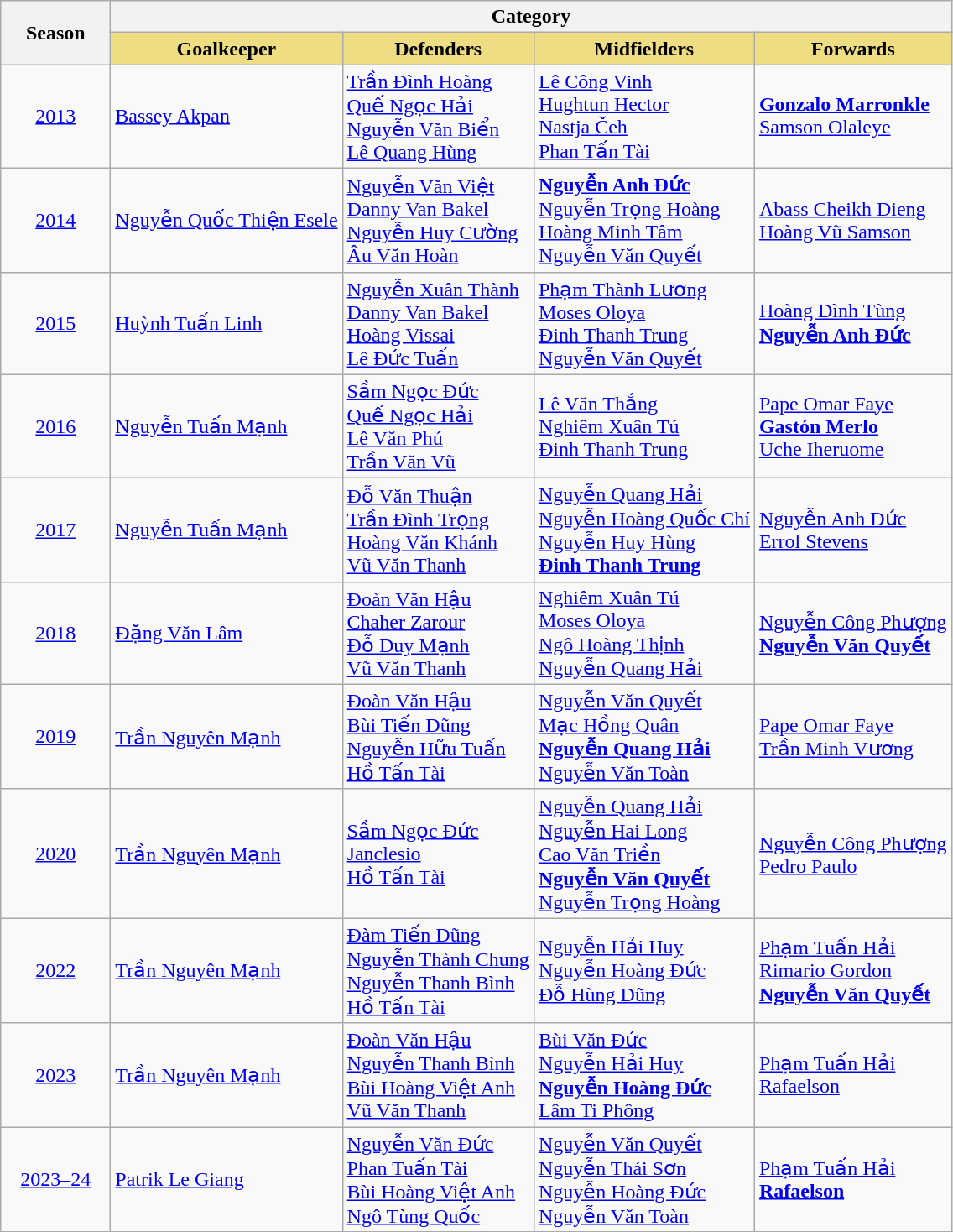<table class="wikitable">
<tr>
<th width="80" rowspan="2">Season</th>
<th colspan="4">Category</th>
</tr>
<tr>
<th style="background-color: #eedd82">Goalkeeper</th>
<th style="background-color: #eedd82">Defenders</th>
<th style="background-color: #eedd82">Midfielders</th>
<th style="background-color: #eedd82">Forwards</th>
</tr>
<tr>
<td align="center"><a href='#'>2013</a></td>
<td> <a href='#'>Bassey Akpan </a> </td>
<td> <a href='#'>Trần Đình Hoàng</a>  <br>  <a href='#'>Quế Ngọc Hải</a>  <br>  <a href='#'>Nguyễn Văn Biển</a>  <br>  <a href='#'>Lê Quang Hùng</a> </td>
<td> <a href='#'>Lê Công Vinh</a>  <br>  <a href='#'>Hughtun Hector</a>  <br>  <a href='#'>Nastja Čeh</a>  <br>  <a href='#'>Phan Tấn Tài</a> </td>
<td> <strong><a href='#'>Gonzalo Marronkle</a></strong>  <br>  <a href='#'>Samson Olaleye</a> </td>
</tr>
<tr>
<td align="center"><a href='#'>2014</a></td>
<td> <a href='#'>Nguyễn Quốc Thiện Esele</a> </td>
<td> <a href='#'>Nguyễn Văn Việt</a>  <br>  <a href='#'>Danny Van Bakel</a>  <br>  <a href='#'>Nguyễn Huy Cường</a>  <br>  <a href='#'>Âu Văn Hoàn</a> </td>
<td> <strong><a href='#'>Nguyễn Anh Đức</a></strong>  <br>  <a href='#'>Nguyễn Trọng Hoàng</a>  <br>  <a href='#'>Hoàng Minh Tâm</a>  <br>  <a href='#'>Nguyễn Văn Quyết</a> </td>
<td> <a href='#'>Abass Cheikh Dieng</a>  <br>  <a href='#'>Hoàng Vũ Samson</a> </td>
</tr>
<tr>
<td align="center"><a href='#'>2015</a></td>
<td> <a href='#'>Huỳnh Tuấn Linh</a> </td>
<td> <a href='#'>Nguyễn Xuân Thành</a>  <br>  <a href='#'>Danny Van Bakel</a>  <br>  <a href='#'>Hoàng Vissai</a>  <br>  <a href='#'>Lê Đức Tuấn</a> </td>
<td> <a href='#'>Phạm Thành Lương</a>  <br>  <a href='#'>Moses Oloya</a>  <br>  <a href='#'>Đinh Thanh Trung</a>  <br>  <a href='#'>Nguyễn Văn Quyết</a> </td>
<td> <a href='#'>Hoàng Đình Tùng</a>  <br>  <strong><a href='#'>Nguyễn Anh Đức</a></strong> </td>
</tr>
<tr>
<td align="center"><a href='#'>2016</a></td>
<td> <a href='#'>Nguyễn Tuấn Mạnh</a> </td>
<td> <a href='#'>Sầm Ngọc Đức</a>  <br>  <a href='#'>Quế Ngọc Hải</a>  <br>  <a href='#'>Lê Văn Phú</a>  <br>  <a href='#'>Trần Văn Vũ</a> </td>
<td> <a href='#'>Lê Văn Thắng</a>   <br>  <a href='#'>Nghiêm Xuân Tú</a>  <br>  <a href='#'>Đinh Thanh Trung</a> </td>
<td> <a href='#'>Pape Omar Faye</a>  <br>  <strong><a href='#'>Gastón Merlo</a></strong>  <br>  <a href='#'>Uche Iheruome</a> </td>
</tr>
<tr>
<td align="center"><a href='#'>2017</a></td>
<td> <a href='#'>Nguyễn Tuấn Mạnh</a> </td>
<td> <a href='#'>Đỗ Văn Thuận</a>  <br>  <a href='#'>Trần Đình Trọng</a>  <br>  <a href='#'>Hoàng Văn Khánh</a>  <br>  <a href='#'>Vũ Văn Thanh</a> </td>
<td> <a href='#'>Nguyễn Quang Hải</a>   <br>  <a href='#'>Nguyễn Hoàng Quốc Chí</a>  <br>  <a href='#'>Nguyễn Huy Hùng</a>  <br>  <strong><a href='#'>Đinh Thanh Trung</a></strong> </td>
<td> <a href='#'>Nguyễn Anh Đức</a>  <br>  <a href='#'>Errol Stevens</a> </td>
</tr>
<tr>
<td align="center"><a href='#'>2018</a></td>
<td> <a href='#'>Đặng Văn Lâm</a> </td>
<td> <a href='#'>Đoàn Văn Hậu</a>  <br>  <a href='#'>Chaher Zarour</a>  <br>  <a href='#'>Đỗ Duy Mạnh</a>  <br>  <a href='#'>Vũ Văn Thanh</a> </td>
<td> <a href='#'>Nghiêm Xuân Tú</a>  <br>  <a href='#'>Moses Oloya</a>  <br>  <a href='#'>Ngô Hoàng Thịnh</a>  <br>  <a href='#'>Nguyễn Quang Hải</a> </td>
<td> <a href='#'>Nguyễn Công Phượng</a>  <br>  <strong><a href='#'>Nguyễn Văn Quyết</a></strong> </td>
</tr>
<tr>
<td align="center"><a href='#'>2019</a></td>
<td> <a href='#'>Trần Nguyên Mạnh</a> </td>
<td> <a href='#'>Đoàn Văn Hậu</a>  <br>  <a href='#'>Bùi Tiến Dũng</a>  <br>  <a href='#'>Nguyễn Hữu Tuấn</a>  <br>  <a href='#'>Hồ Tấn Tài</a> </td>
<td> <a href='#'>Nguyễn Văn Quyết</a>  <br>  <a href='#'>Mạc Hồng Quân</a>  <br>  <strong><a href='#'>Nguyễn Quang Hải</a></strong>  <br>  <a href='#'>Nguyễn Văn Toàn</a> </td>
<td> <a href='#'>Pape Omar Faye</a>  <br>   <a href='#'>Trần Minh Vương</a> </td>
</tr>
<tr>
<td align="center"><a href='#'>2020</a></td>
<td> <a href='#'>Trần Nguyên Mạnh</a> </td>
<td> <a href='#'>Sầm Ngọc Đức</a>  <br>  <a href='#'>Janclesio</a>  <br>  <a href='#'>Hồ Tấn Tài</a> </td>
<td> <a href='#'>Nguyễn Quang Hải</a>  <br>  <a href='#'>Nguyễn Hai Long</a>   <br>  <a href='#'>Cao Văn Triền</a>  <br>  <strong><a href='#'>Nguyễn Văn Quyết</a></strong>  <br>  <a href='#'>Nguyễn Trọng Hoàng</a> </td>
<td> <a href='#'>Nguyễn Công Phượng</a>  <br>  <a href='#'>Pedro Paulo</a> </td>
</tr>
<tr>
<td align="center"><a href='#'>2022</a></td>
<td> <a href='#'>Trần Nguyên Mạnh</a> </td>
<td> <a href='#'>Đàm Tiến Dũng</a>  <br>  <a href='#'>Nguyễn Thành Chung</a>  <br>  <a href='#'>Nguyễn Thanh Bình</a>  <br>  <a href='#'>Hồ Tấn Tài</a> </td>
<td> <a href='#'>Nguyễn Hải Huy</a>  <br>  <a href='#'>Nguyễn Hoàng Đức</a>  <br>  <a href='#'>Đỗ Hùng Dũng</a> </td>
<td> <a href='#'>Phạm Tuấn Hải</a>  <br>  <a href='#'>Rimario Gordon</a>  <br>  <strong><a href='#'>Nguyễn Văn Quyết</a></strong> </td>
</tr>
<tr>
<td align="center"><a href='#'>2023</a></td>
<td> <a href='#'>Trần Nguyên Mạnh</a> </td>
<td> <a href='#'>Đoàn Văn Hậu</a>  <br>  <a href='#'>Nguyễn Thanh Bình</a>  <br>  <a href='#'>Bùi Hoàng Việt Anh</a>  <br>  <a href='#'>Vũ Văn Thanh</a> </td>
<td> <a href='#'>Bùi Văn Đức</a>  <br> <a href='#'>Nguyễn Hải Huy</a>  <br>  <strong><a href='#'>Nguyễn Hoàng Đức</a></strong>  <br>  <a href='#'>Lâm Ti Phông</a> </td>
<td> <a href='#'>Phạm Tuấn Hải</a>  <br>   <a href='#'>Rafaelson</a> </td>
</tr>
<tr>
<td align="center"><a href='#'>2023–24</a></td>
<td> <a href='#'>Patrik Le Giang</a> </td>
<td> <a href='#'>Nguyễn Văn Đức</a>  <br>  <a href='#'>Phan Tuấn Tài</a>  <br>  <a href='#'>Bùi Hoàng Việt Anh</a>  <br>  <a href='#'>Ngô Tùng Quốc</a> </td>
<td> <a href='#'>Nguyễn Văn Quyết</a>  <br> <a href='#'>Nguyễn Thái Sơn</a>  <br>  <a href='#'>Nguyễn Hoàng Đức</a>  <br>  <a href='#'>Nguyễn Văn Toàn</a> </td>
<td> <a href='#'>Phạm Tuấn Hải</a>  <br>   <strong><a href='#'>Rafaelson</a></strong> </td>
</tr>
</table>
